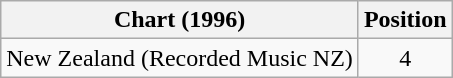<table class="wikitable sortable">
<tr>
<th>Chart (1996)</th>
<th>Position</th>
</tr>
<tr>
<td align="left">New Zealand (Recorded Music NZ)</td>
<td align="center">4</td>
</tr>
</table>
